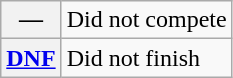<table class="wikitable">
<tr>
<th scope="row">—</th>
<td>Did not compete</td>
</tr>
<tr>
<th scope="row"><a href='#'>DNF</a></th>
<td>Did not finish</td>
</tr>
</table>
